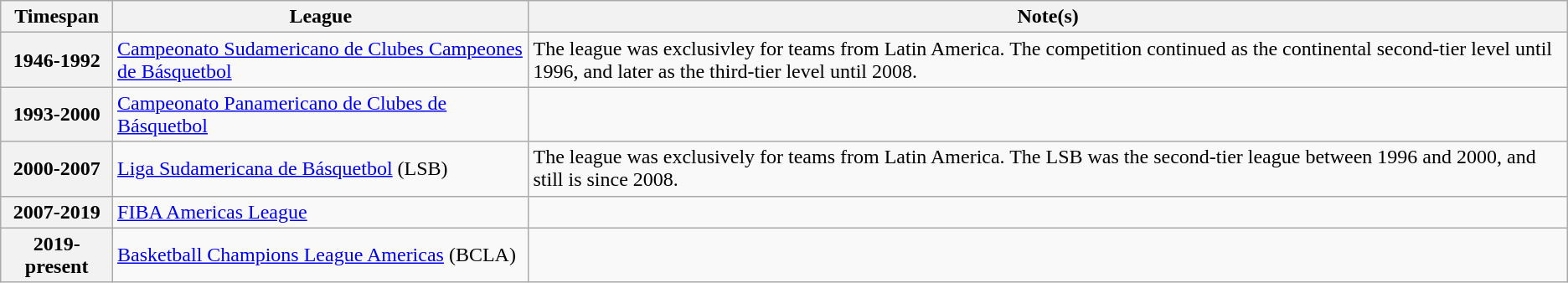<table class="wikitable">
<tr>
<th>Timespan</th>
<th>League</th>
<th>Note(s)</th>
</tr>
<tr>
<th>1946-1992</th>
<td><a href='#'>Campeonato Sudamericano de Clubes Campeones de Básquetbol</a></td>
<td>The league was exclusivley for teams from Latin America. The competition continued as the continental second-tier level until 1996, and later as the third-tier level until 2008.</td>
</tr>
<tr>
<th>1993-2000</th>
<td><a href='#'>Campeonato Panamericano de Clubes de Básquetbol</a></td>
<td></td>
</tr>
<tr>
<th>2000-2007</th>
<td><a href='#'>Liga Sudamericana de Básquetbol</a> (LSB)</td>
<td>The league was exclusively for teams from Latin America. The LSB was the second-tier league between 1996 and 2000, and still is since 2008.</td>
</tr>
<tr>
<th>2007-2019</th>
<td><a href='#'>FIBA Americas League</a></td>
<td></td>
</tr>
<tr>
<th>2019-present</th>
<td><a href='#'>Basketball Champions League Americas</a> (BCLA)</td>
<td></td>
</tr>
</table>
